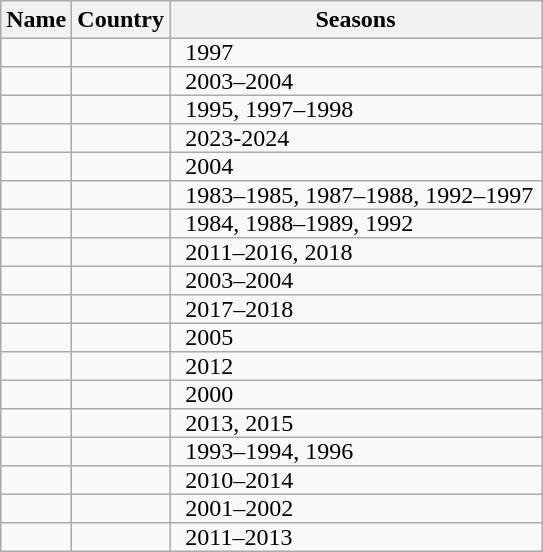<table class="wikitable sortable" style="text-align:center style="font-size: 85%; line-height: 23px">
<tr>
<th scope=col>Name</th>
<th scope=col>Country</th>
<th scope=col>Seasons</th>
</tr>
<tr>
<td align="left" style="padding: 0px 5px 0px 10px"></td>
<td align="left"></td>
<td style="padding: 0px 5px 0px 10px">1997</td>
</tr>
<tr>
<td align="left" style="padding: 0px 5px 0px 10px"></td>
<td align="left"></td>
<td style="padding: 0px 5px 0px 10px">2003–2004</td>
</tr>
<tr>
<td align="left" style="padding: 0px 5px 0px 10px"></td>
<td align="left"></td>
<td style="padding: 0px 5px 0px 10px">1995, 1997–1998</td>
</tr>
<tr>
<td align="left" style="padding: 0px 5px 0px 10px"></td>
<td align="left"></td>
<td style="padding: 0px 5px 0px 10px">2023-2024</td>
</tr>
<tr>
<td align="left" style="padding: 0px 5px 0px 10px"></td>
<td align="left"></td>
<td style="padding: 0px 5px 0px 10px">2004</td>
</tr>
<tr>
<td align="left" style="padding: 0px 5px 0px 10px"></td>
<td align="left"></td>
<td style="padding: 0px 5px 0px 10px">1983–1985, 1987–1988, 1992–1997</td>
</tr>
<tr>
<td align="left" style="padding: 0px 5px 0px 10px"></td>
<td align="left"></td>
<td style="padding: 0px 5px 0px 10px">1984, 1988–1989, 1992</td>
</tr>
<tr>
<td align="left" style="padding: 0px 5px 0px 10px"></td>
<td align="left"></td>
<td style="padding: 0px 5px 0px 10px">2011–2016, 2018</td>
</tr>
<tr>
<td align="left" style="padding: 0px 5px 0px 10px"></td>
<td align="left"></td>
<td style="padding: 0px 5px 0px 10px">2003–2004</td>
</tr>
<tr>
<td align="left" style="padding: 0px 5px 0px 10px"></td>
<td align="left"></td>
<td style="padding: 0px 5px 0px 10px">2017–2018</td>
</tr>
<tr>
<td align="left" style="padding: 0px 5px 0px 10px"></td>
<td align="left"></td>
<td style="padding: 0px 5px 0px 10px">2005</td>
</tr>
<tr>
<td align="left" style="padding: 0px 5px 0px 10px"></td>
<td align="left"></td>
<td style="padding: 0px 5px 0px 10px">2012</td>
</tr>
<tr>
<td align="left" style="padding: 0px 5px 0px 10px"></td>
<td align="left"></td>
<td style="padding: 0px 5px 0px 10px">2000</td>
</tr>
<tr>
<td align="left" style="padding: 0px 5px 0px 10px"></td>
<td align="left"></td>
<td style="padding: 0px 5px 0px 10px">2013, 2015</td>
</tr>
<tr>
<td align="left" style="padding: 0px 5px 0px 10px"></td>
<td align="left"></td>
<td style="padding: 0px 5px 0px 10px">1993–1994, 1996</td>
</tr>
<tr>
<td align="left" style="padding: 0px 5px 0px 10px"></td>
<td align="left"></td>
<td style="padding: 0px 5px 0px 10px">2010–2014</td>
</tr>
<tr>
<td align="left" style="padding: 0px 5px 0px 10px"></td>
<td align="left"></td>
<td style="padding: 0px 5px 0px 10px">2001–2002</td>
</tr>
<tr>
<td align="left" style="padding: 0px 5px 0px 10px"></td>
<td align="left"></td>
<td style="padding: 0px 5px 0px 10px">2011–2013</td>
</tr>
</table>
